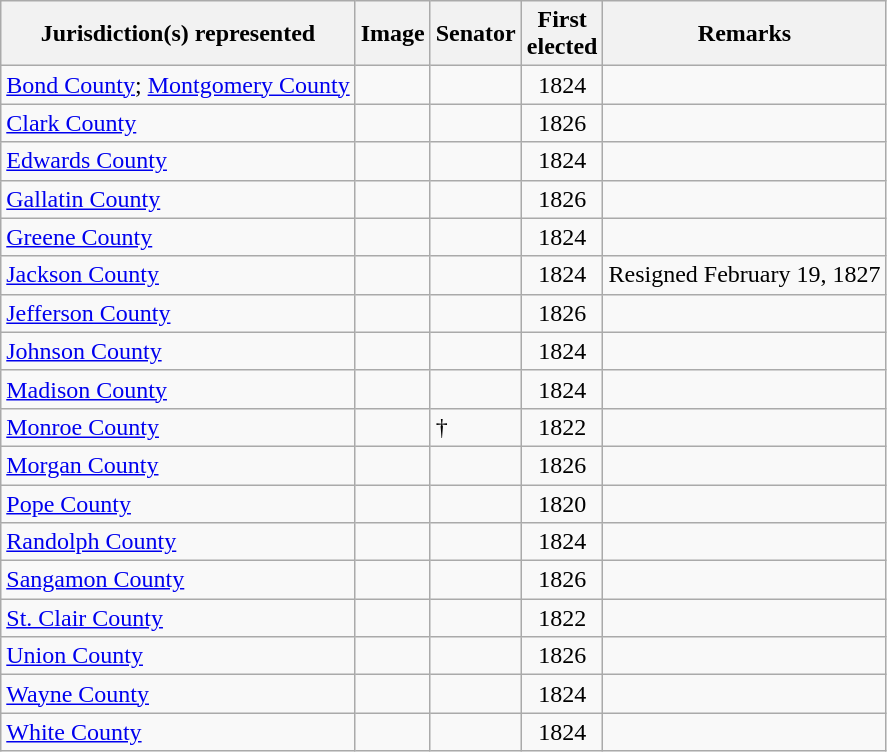<table class="sortable wikitable">
<tr>
<th>Jurisdiction(s) represented<br></th>
<th class="unsortable">Image<br></th>
<th>Senator<br></th>
<th>First<br>elected<br></th>
<th>Remarks<br></th>
</tr>
<tr>
<td><a href='#'>Bond County</a>; <a href='#'>Montgomery County</a></td>
<td align=center></td>
<td></td>
<td align=center>1824</td>
<td></td>
</tr>
<tr>
<td><a href='#'>Clark County</a></td>
<td align=center></td>
<td></td>
<td align=center>1826</td>
<td></td>
</tr>
<tr>
<td><a href='#'>Edwards County</a></td>
<td align=center></td>
<td></td>
<td align=center>1824</td>
<td></td>
</tr>
<tr>
<td><a href='#'>Gallatin County</a></td>
<td align=center></td>
<td></td>
<td align=center>1826</td>
<td></td>
</tr>
<tr>
<td><a href='#'>Greene County</a></td>
<td align=center></td>
<td></td>
<td align=center>1824</td>
<td></td>
</tr>
<tr>
<td><a href='#'>Jackson County</a></td>
<td align=center></td>
<td></td>
<td align=center>1824</td>
<td>Resigned February 19, 1827</td>
</tr>
<tr>
<td><a href='#'>Jefferson County</a></td>
<td align=center></td>
<td></td>
<td align=center>1826</td>
<td></td>
</tr>
<tr>
<td><a href='#'>Johnson County</a></td>
<td align=center></td>
<td></td>
<td align=center>1824</td>
<td></td>
</tr>
<tr>
<td><a href='#'>Madison County</a></td>
<td align=center></td>
<td></td>
<td align=center>1824</td>
<td></td>
</tr>
<tr>
<td><a href='#'>Monroe County</a></td>
<td align=center></td>
<td>†</td>
<td align=center>1822</td>
<td></td>
</tr>
<tr>
<td><a href='#'>Morgan County</a></td>
<td align=center></td>
<td></td>
<td align=center>1826</td>
<td></td>
</tr>
<tr>
<td><a href='#'>Pope County</a></td>
<td align=center></td>
<td></td>
<td align=center>1820</td>
<td></td>
</tr>
<tr>
<td><a href='#'>Randolph County</a></td>
<td align=center></td>
<td></td>
<td align=center>1824</td>
<td></td>
</tr>
<tr>
<td><a href='#'>Sangamon County</a></td>
<td align=center></td>
<td></td>
<td align=center>1826</td>
<td></td>
</tr>
<tr>
<td><a href='#'>St. Clair County</a></td>
<td align=center></td>
<td></td>
<td align=center>1822</td>
<td></td>
</tr>
<tr>
<td><a href='#'>Union County</a></td>
<td align=center></td>
<td></td>
<td align=center>1826</td>
<td></td>
</tr>
<tr>
<td><a href='#'>Wayne County</a></td>
<td align=center></td>
<td></td>
<td align=center>1824</td>
<td></td>
</tr>
<tr>
<td><a href='#'>White County</a></td>
<td align=center></td>
<td></td>
<td align=center>1824</td>
<td></td>
</tr>
</table>
